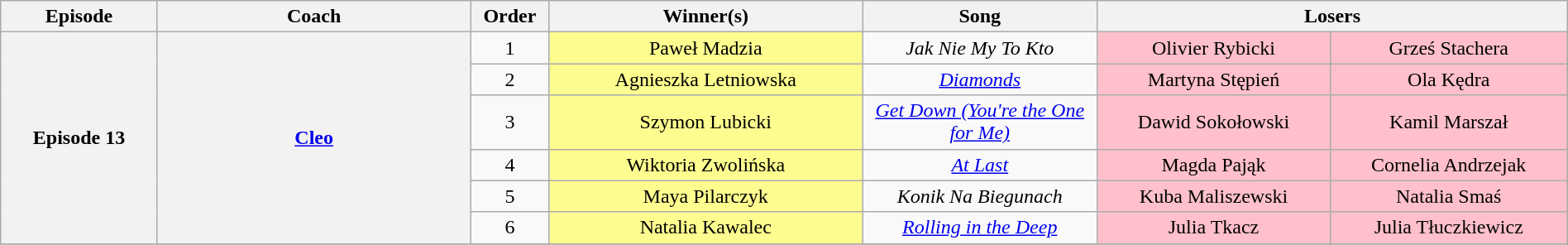<table class="wikitable" style="text-align:center; width:100%;">
<tr>
<th style="width:10%;">Episode</th>
<th style="width:20%;">Coach</th>
<th style="width:05%;">Order</th>
<th style="width:20%;">Winner(s)</th>
<th style="width:15%;">Song</th>
<th style="width:30%;" colspan="2">Losers</th>
</tr>
<tr>
<th rowspan="6">Episode 13<br><small></small></th>
<th rowspan="6"><a href='#'>Cleo</a></th>
<td>1</td>
<td style="background:#fdfc8f;">Paweł Madzia</td>
<td><em>Jak Nie My To Kto</em></td>
<td style="background:pink;">Olivier Rybicki</td>
<td style="background:pink;">Grześ Stachera</td>
</tr>
<tr>
<td>2</td>
<td style="background:#fdfc8f;">Agnieszka Letniowska</td>
<td><a href='#'><em>Diamonds</em></a></td>
<td style="background:pink;">Martyna Stępień</td>
<td style="background:pink;">Ola Kędra</td>
</tr>
<tr>
<td>3</td>
<td style="background:#fdfc8f;">Szymon Lubicki</td>
<td><em><a href='#'>Get Down (You're the One for Me)</a></em></td>
<td style="background:pink;">Dawid Sokołowski</td>
<td style="background:pink;">Kamil Marszał</td>
</tr>
<tr>
<td>4</td>
<td style="background:#fdfc8f;">Wiktoria Zwolińska</td>
<td><em><a href='#'>At Last</a></em></td>
<td style="background:pink;">Magda Pająk</td>
<td style="background:pink;">Cornelia Andrzejak</td>
</tr>
<tr>
<td>5</td>
<td style="background:#fdfc8f;">Maya Pilarczyk</td>
<td><em>Konik Na Biegunach</em></td>
<td style="background:pink;">Kuba Maliszewski</td>
<td style="background:pink;">Natalia Smaś</td>
</tr>
<tr>
<td>6</td>
<td style="background:#fdfc8f;">Natalia Kawalec</td>
<td><em><a href='#'>Rolling in the Deep</a></em></td>
<td style="background:pink;">Julia Tkacz</td>
<td style="background:pink;">Julia Tłuczkiewicz</td>
</tr>
<tr>
</tr>
</table>
